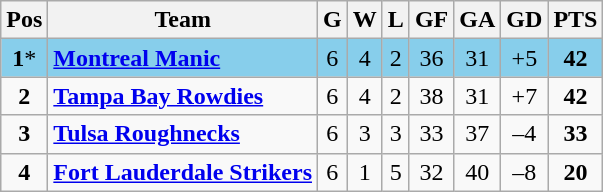<table class="wikitable sortable">
<tr>
<th>Pos</th>
<th>Team</th>
<th>G</th>
<th>W</th>
<th>L</th>
<th>GF</th>
<th>GA</th>
<th>GD</th>
<th>PTS</th>
</tr>
<tr bgcolor=skyblue>
<td align=center><strong>1</strong>*</td>
<td><strong><a href='#'>Montreal Manic</a></strong></td>
<td align=center>6</td>
<td align=center>4</td>
<td align=center>2</td>
<td align=center>36</td>
<td align=center>31</td>
<td align=center>+5</td>
<td align=center><strong>42</strong></td>
</tr>
<tr>
<td align=center><strong>2</strong></td>
<td><strong><a href='#'>Tampa Bay Rowdies</a></strong></td>
<td align=center>6</td>
<td align=center>4</td>
<td align=center>2</td>
<td align=center>38</td>
<td align=center>31</td>
<td align=center>+7</td>
<td align=center><strong>42</strong></td>
</tr>
<tr>
<td align=center><strong>3</strong></td>
<td><strong><a href='#'>Tulsa Roughnecks</a></strong></td>
<td align=center>6</td>
<td align=center>3</td>
<td align=center>3</td>
<td align=center>33</td>
<td align=center>37</td>
<td align=center>–4</td>
<td align=center><strong>33</strong></td>
</tr>
<tr>
<td align=center><strong>4</strong></td>
<td><strong><a href='#'>Fort Lauderdale Strikers</a></strong></td>
<td align=center>6</td>
<td align=center>1</td>
<td align=center>5</td>
<td align=center>32</td>
<td align=center>40</td>
<td align=center>–8</td>
<td align=center><strong>20</strong></td>
</tr>
</table>
